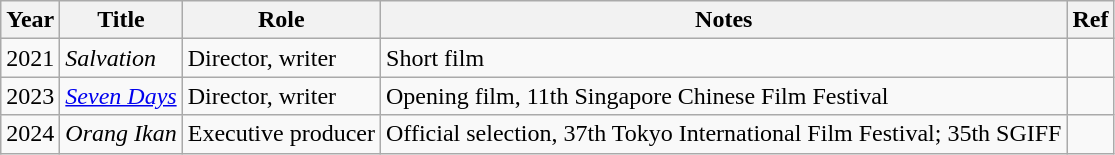<table class="wikitable">
<tr>
<th>Year</th>
<th>Title</th>
<th>Role</th>
<th>Notes</th>
<th>Ref</th>
</tr>
<tr>
<td>2021</td>
<td><em>Salvation</em></td>
<td>Director, writer</td>
<td>Short film</td>
<td></td>
</tr>
<tr>
<td>2023</td>
<td><em><a href='#'>Seven Days</a></em></td>
<td>Director, writer</td>
<td>Opening film, 11th Singapore Chinese Film Festival</td>
<td></td>
</tr>
<tr>
<td>2024</td>
<td><em>Orang Ikan</em></td>
<td>Executive producer</td>
<td>Official selection, 37th Tokyo International Film Festival; 35th SGIFF</td>
<td></td>
</tr>
</table>
